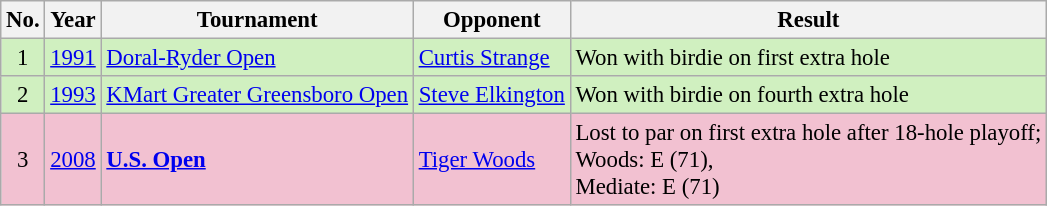<table class="wikitable" style="font-size:95%;">
<tr>
<th>No.</th>
<th>Year</th>
<th>Tournament</th>
<th>Opponent</th>
<th>Result</th>
</tr>
<tr style="background:#D0F0C0;">
<td align=center>1</td>
<td><a href='#'>1991</a></td>
<td><a href='#'>Doral-Ryder Open</a></td>
<td> <a href='#'>Curtis Strange</a></td>
<td>Won with birdie on first extra hole</td>
</tr>
<tr style="background:#D0F0C0;">
<td align=center>2</td>
<td><a href='#'>1993</a></td>
<td><a href='#'>KMart Greater Greensboro Open</a></td>
<td> <a href='#'>Steve Elkington</a></td>
<td>Won with birdie on fourth extra hole</td>
</tr>
<tr style="background:#F2C1D1;">
<td align=center>3</td>
<td><a href='#'>2008</a></td>
<td><strong><a href='#'>U.S. Open</a></strong></td>
<td> <a href='#'>Tiger Woods</a></td>
<td>Lost to par on first extra hole after 18-hole playoff;<br>Woods: E (71),<br>Mediate: E (71)</td>
</tr>
</table>
